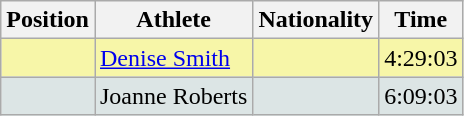<table class="wikitable sortable">
<tr>
<th>Position</th>
<th>Athlete</th>
<th>Nationality</th>
<th>Time</th>
</tr>
<tr bgcolor="#F7F6A8">
<td align=center></td>
<td><a href='#'>Denise Smith</a></td>
<td></td>
<td>4:29:03</td>
</tr>
<tr bgcolor="#DCE5E5">
<td align=center></td>
<td>Joanne Roberts</td>
<td></td>
<td>6:09:03</td>
</tr>
</table>
